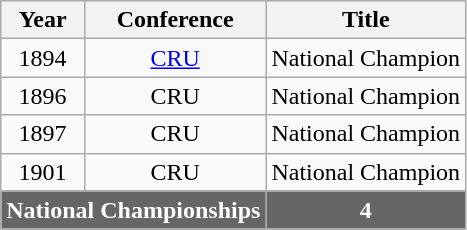<table class="wikitable" style="text-align:center">
<tr>
<th>Year</th>
<th>Conference</th>
<th>Title</th>
</tr>
<tr>
<td>1894</td>
<td><a href='#'>CRU</a></td>
<td>National Champion</td>
</tr>
<tr>
<td>1896</td>
<td>CRU</td>
<td>National Champion</td>
</tr>
<tr>
<td>1897</td>
<td>CRU</td>
<td>National Champion</td>
</tr>
<tr>
<td>1901</td>
<td>CRU</td>
<td>National Champion</td>
</tr>
<tr style="background:#666666; color:white;">
<td colspan="2"><strong>National Championships</strong></td>
<td colspan="2"><strong>4</strong></td>
</tr>
</table>
